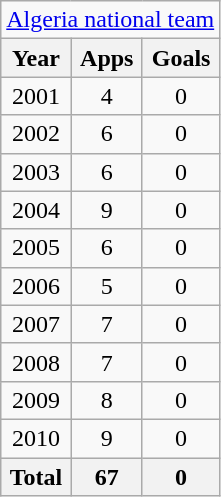<table class="wikitable" style="text-align:center">
<tr>
<td colspan="3"><a href='#'>Algeria national team</a></td>
</tr>
<tr>
<th>Year</th>
<th>Apps</th>
<th>Goals</th>
</tr>
<tr>
<td>2001</td>
<td>4</td>
<td>0</td>
</tr>
<tr>
<td>2002</td>
<td>6</td>
<td>0</td>
</tr>
<tr>
<td>2003</td>
<td>6</td>
<td>0</td>
</tr>
<tr>
<td>2004</td>
<td>9</td>
<td>0</td>
</tr>
<tr>
<td>2005</td>
<td>6</td>
<td>0</td>
</tr>
<tr>
<td>2006</td>
<td>5</td>
<td>0</td>
</tr>
<tr>
<td>2007</td>
<td>7</td>
<td>0</td>
</tr>
<tr>
<td>2008</td>
<td>7</td>
<td>0</td>
</tr>
<tr>
<td>2009</td>
<td>8</td>
<td>0</td>
</tr>
<tr>
<td>2010</td>
<td>9</td>
<td>0</td>
</tr>
<tr>
<th>Total</th>
<th>67</th>
<th>0</th>
</tr>
</table>
